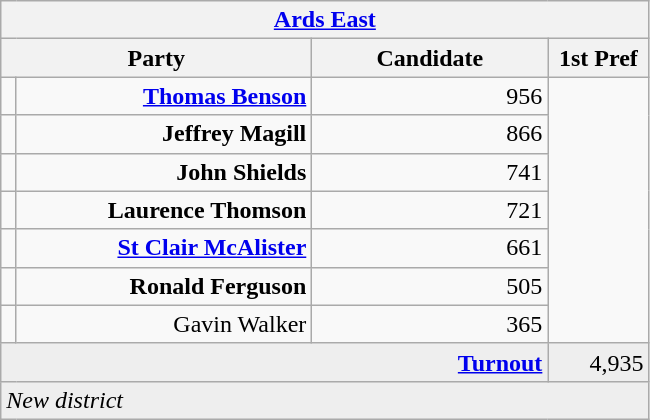<table class="wikitable">
<tr>
<th colspan="4" align="center"><a href='#'>Ards East</a></th>
</tr>
<tr>
<th colspan="2" align="center" width=200>Party</th>
<th width=150>Candidate</th>
<th width=60>1st Pref</th>
</tr>
<tr>
<td></td>
<td align="right"><strong><a href='#'>Thomas Benson</a></strong></td>
<td align="right">956</td>
</tr>
<tr>
<td></td>
<td align="right"><strong>Jeffrey Magill</strong></td>
<td align="right">866</td>
</tr>
<tr>
<td></td>
<td align="right"><strong>John Shields</strong></td>
<td align="right">741</td>
</tr>
<tr>
<td></td>
<td align="right"><strong>Laurence Thomson</strong></td>
<td align="right">721</td>
</tr>
<tr>
<td></td>
<td align="right"><strong><a href='#'>St Clair McAlister</a></strong></td>
<td align="right">661</td>
</tr>
<tr>
<td></td>
<td align="right"><strong>Ronald Ferguson</strong></td>
<td align="right">505</td>
</tr>
<tr>
<td></td>
<td align="right">Gavin Walker</td>
<td align="right">365</td>
</tr>
<tr bgcolor="EEEEEE">
<td colspan=3 align="right"><strong><a href='#'>Turnout</a></strong></td>
<td align="right">4,935</td>
</tr>
<tr bgcolor="EEEEEE">
<td colspan=4><em>New district</em></td>
</tr>
</table>
